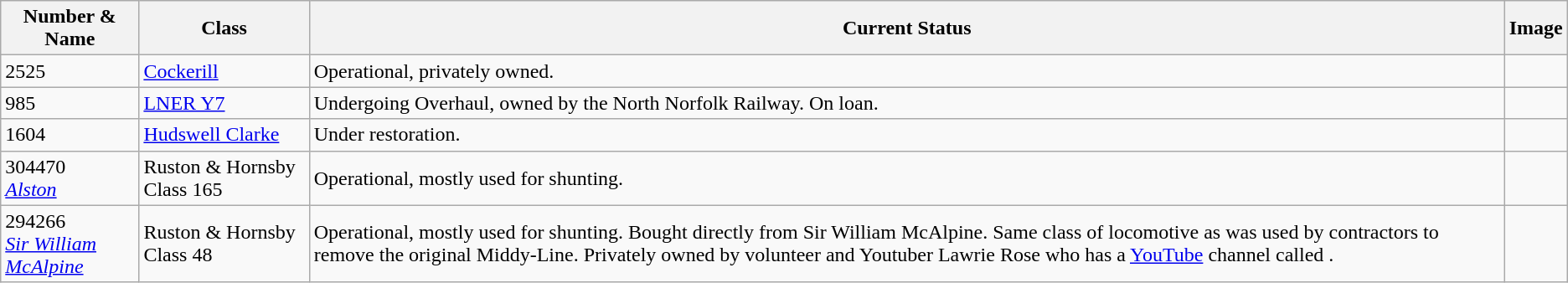<table class="wikitable">
<tr>
<th>Number & Name</th>
<th>Class</th>
<th>Current Status</th>
<th>Image</th>
</tr>
<tr>
<td>2525</td>
<td><a href='#'>Cockerill</a> </td>
<td>Operational, privately owned.</td>
<td></td>
</tr>
<tr>
<td>985</td>
<td><a href='#'>LNER Y7</a> </td>
<td>Undergoing Overhaul, owned by the North Norfolk Railway. On loan.</td>
<td></td>
</tr>
<tr>
<td>1604</td>
<td><a href='#'>Hudswell Clarke</a> </td>
<td>Under restoration.</td>
<td></td>
</tr>
<tr>
<td>304470<br><em><a href='#'>Alston</a></em></td>
<td>Ruston & Hornsby  Class 165</td>
<td>Operational, mostly used for shunting.</td>
<td></td>
</tr>
<tr>
<td>294266<br><em><a href='#'>Sir William McAlpine</a></em></td>
<td>Ruston & Hornsby  Class 48</td>
<td>Operational, mostly used for shunting. Bought directly from Sir William McAlpine. Same class of locomotive as was used by contractors to remove the original Middy-Line. Privately owned by volunteer and Youtuber Lawrie Rose who has a <a href='#'>YouTube</a> channel called .</td>
<td></td>
</tr>
</table>
